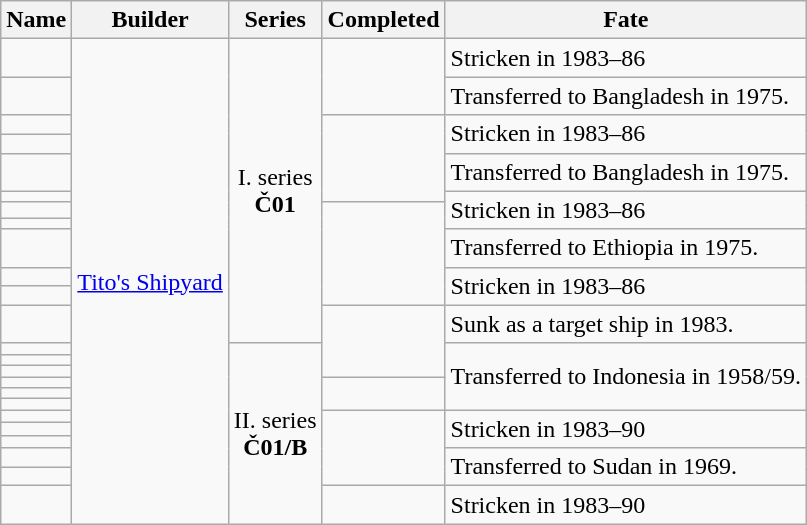<table class=wikitable>
<tr valign=top>
<th>Name</th>
<th>Builder</th>
<th>Series</th>
<th>Completed</th>
<th>Fate</th>
</tr>
<tr valign=middle>
<td></td>
<td align=center rowspan=24><a href='#'>Tito's Shipyard</a></td>
<td align=center rowspan=12>I. series<br><strong>Č01</strong></td>
<td align=center rowspan=2></td>
<td>Stricken in 1983–86</td>
</tr>
<tr valign=middle>
<td></td>
<td>Transferred to Bangladesh in 1975.</td>
</tr>
<tr valign=middle>
<td></td>
<td align=center rowspan=4></td>
<td align=left rowspan=2>Stricken in 1983–86</td>
</tr>
<tr valign=middle>
<td></td>
</tr>
<tr valign=middle>
<td></td>
<td>Transferred to Bangladesh in 1975.</td>
</tr>
<tr valign=middle>
<td></td>
<td align=left rowspan=3>Stricken in 1983–86</td>
</tr>
<tr valign=middle>
<td></td>
<td align=center rowspan=5></td>
</tr>
<tr valign=middle>
<td></td>
</tr>
<tr valign=middle>
<td></td>
<td>Transferred to Ethiopia in 1975.</td>
</tr>
<tr valign=middle>
<td></td>
<td align=left rowspan=2>Stricken in 1983–86</td>
</tr>
<tr valign=middle>
<td></td>
</tr>
<tr valign=middle>
<td></td>
<td align=center rowspan=4></td>
<td>Sunk as a target ship in 1983.</td>
</tr>
<tr valign=middle>
<td></td>
<td align=center rowspan=12>II. series<br><strong>Č01/B</strong></td>
<td align=left rowspan=6>Transferred to Indonesia in 1958/59.</td>
</tr>
<tr valign=middle>
<td></td>
</tr>
<tr valign=middle>
<td></td>
</tr>
<tr valign=middle>
<td></td>
<td align=center rowspan=3></td>
</tr>
<tr valign=middle>
<td></td>
</tr>
<tr valign=middle>
<td></td>
</tr>
<tr valign=middle>
<td></td>
<td align=center rowspan=5></td>
<td align=left rowspan=3>Stricken in 1983–90</td>
</tr>
<tr valign=middle>
<td></td>
</tr>
<tr valign=middle>
<td></td>
</tr>
<tr valign=middle>
<td></td>
<td align=left rowspan=2>Transferred to Sudan in 1969.</td>
</tr>
<tr valign=middle>
<td></td>
</tr>
<tr valign=middle>
<td></td>
<td></td>
<td>Stricken in 1983–90</td>
</tr>
</table>
